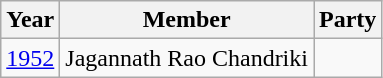<table class="wikitable sortable">
<tr>
<th>Year</th>
<th>Member</th>
<th colspan="2">Party</th>
</tr>
<tr>
<td><a href='#'>1952</a></td>
<td>Jagannath Rao Chandriki</td>
<td></td>
</tr>
</table>
